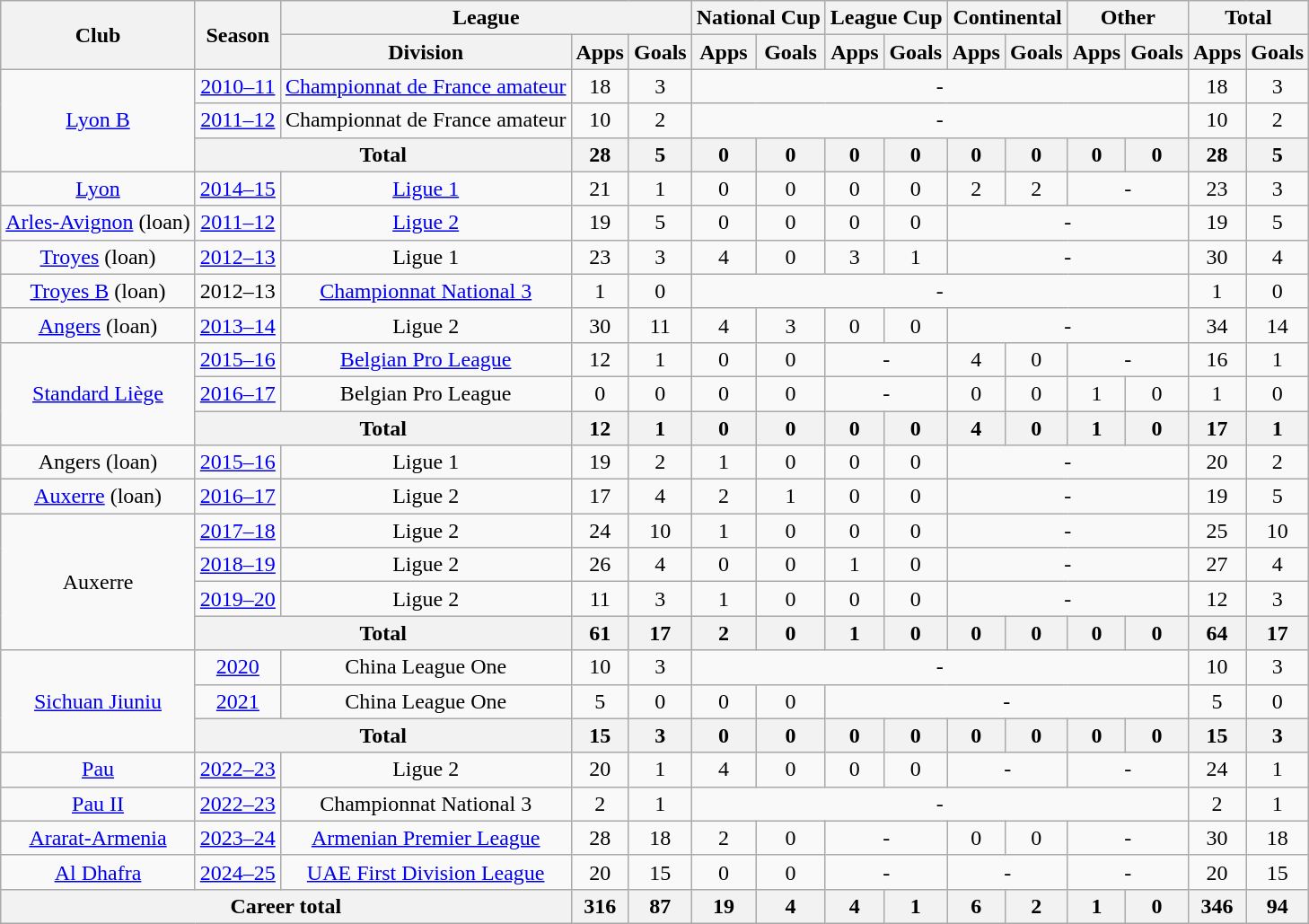<table class="wikitable" style="text-align: center">
<tr>
<th rowspan="2">Club</th>
<th rowspan="2">Season</th>
<th colspan="3">League</th>
<th colspan="2">National Cup</th>
<th colspan="2">League Cup</th>
<th colspan="2">Continental</th>
<th colspan="2">Other</th>
<th colspan="2">Total</th>
</tr>
<tr>
<th>Division</th>
<th>Apps</th>
<th>Goals</th>
<th>Apps</th>
<th>Goals</th>
<th>Apps</th>
<th>Goals</th>
<th>Apps</th>
<th>Goals</th>
<th>Apps</th>
<th>Goals</th>
<th>Apps</th>
<th>Goals</th>
</tr>
<tr>
<td rowspan=3><a href='#'>Lyon B</a></td>
<td><a href='#'>2010–11</a></td>
<td><a href='#'>Championnat de France amateur</a></td>
<td>18</td>
<td>3</td>
<td colspan="8">-</td>
<td>18</td>
<td>3</td>
</tr>
<tr>
<td><a href='#'>2011–12</a></td>
<td>Championnat de France amateur</td>
<td>10</td>
<td>2</td>
<td colspan="8">-</td>
<td>10</td>
<td>2</td>
</tr>
<tr>
<th colspan=2>Total</th>
<th>28</th>
<th>5</th>
<th>0</th>
<th>0</th>
<th>0</th>
<th>0</th>
<th>0</th>
<th>0</th>
<th>0</th>
<th>0</th>
<th>28</th>
<th>5</th>
</tr>
<tr>
<td><a href='#'>Lyon</a></td>
<td><a href='#'>2014–15</a></td>
<td><a href='#'>Ligue 1</a></td>
<td>21</td>
<td>1</td>
<td>0</td>
<td>0</td>
<td>0</td>
<td>0</td>
<td>2</td>
<td>2</td>
<td colspan="2">-</td>
<td>23</td>
<td>3</td>
</tr>
<tr>
<td><a href='#'>Arles-Avignon</a> (loan)</td>
<td><a href='#'>2011–12</a></td>
<td><a href='#'>Ligue 2</a></td>
<td>19</td>
<td>5</td>
<td>0</td>
<td>0</td>
<td>0</td>
<td>0</td>
<td colspan="4">-</td>
<td>19</td>
<td>5</td>
</tr>
<tr>
<td><a href='#'>Troyes</a> (loan)</td>
<td><a href='#'>2012–13</a></td>
<td>Ligue 1</td>
<td>23</td>
<td>3</td>
<td>4</td>
<td>0</td>
<td>3</td>
<td>1</td>
<td colspan="4">-</td>
<td>30</td>
<td>4</td>
</tr>
<tr>
<td><a href='#'>Troyes B</a> (loan)</td>
<td>2012–13</td>
<td><a href='#'>Championnat National 3</a></td>
<td>1</td>
<td>0</td>
<td colspan="8">-</td>
<td>1</td>
<td>0</td>
</tr>
<tr>
<td><a href='#'>Angers</a> (loan)</td>
<td><a href='#'>2013–14</a></td>
<td>Ligue 2</td>
<td>30</td>
<td>11</td>
<td>4</td>
<td>3</td>
<td>0</td>
<td>0</td>
<td colspan="4">-</td>
<td>34</td>
<td>14</td>
</tr>
<tr>
<td rowspan=3><a href='#'>Standard Liège</a></td>
<td><a href='#'>2015–16</a></td>
<td><a href='#'>Belgian Pro League</a></td>
<td>12</td>
<td>1</td>
<td>0</td>
<td>0</td>
<td colspan="2">-</td>
<td>4</td>
<td>0</td>
<td colspan="2">-</td>
<td>16</td>
<td>1</td>
</tr>
<tr>
<td><a href='#'>2016–17</a></td>
<td>Belgian Pro League</td>
<td>0</td>
<td>0</td>
<td>0</td>
<td>0</td>
<td colspan="2">-</td>
<td>0</td>
<td>0</td>
<td>1</td>
<td>0</td>
<td>1</td>
<td>0</td>
</tr>
<tr>
<th colspan=2>Total</th>
<th>12</th>
<th>1</th>
<th>0</th>
<th>0</th>
<th>0</th>
<th>0</th>
<th>4</th>
<th>0</th>
<th>1</th>
<th>0</th>
<th>17</th>
<th>1</th>
</tr>
<tr>
<td>Angers (loan)</td>
<td><a href='#'>2015–16</a></td>
<td>Ligue 1</td>
<td>19</td>
<td>2</td>
<td>1</td>
<td>0</td>
<td>0</td>
<td>0</td>
<td colspan="4">-</td>
<td>20</td>
<td>2</td>
</tr>
<tr>
<td><a href='#'>Auxerre</a> (loan)</td>
<td><a href='#'>2016–17</a></td>
<td>Ligue 2</td>
<td>17</td>
<td>4</td>
<td>2</td>
<td>1</td>
<td>0</td>
<td>0</td>
<td colspan="4">-</td>
<td>19</td>
<td>5</td>
</tr>
<tr>
<td rowspan=4>Auxerre</td>
<td><a href='#'>2017–18</a></td>
<td>Ligue 2</td>
<td>24</td>
<td>10</td>
<td>1</td>
<td>0</td>
<td>0</td>
<td>0</td>
<td colspan="4">-</td>
<td>25</td>
<td>10</td>
</tr>
<tr>
<td><a href='#'>2018–19</a></td>
<td>Ligue 2</td>
<td>26</td>
<td>4</td>
<td>0</td>
<td>0</td>
<td>1</td>
<td>0</td>
<td colspan="4">-</td>
<td>27</td>
<td>4</td>
</tr>
<tr>
<td><a href='#'>2019–20</a></td>
<td>Ligue 2</td>
<td>11</td>
<td>3</td>
<td>1</td>
<td>0</td>
<td>0</td>
<td>0</td>
<td colspan="4">-</td>
<td>12</td>
<td>3</td>
</tr>
<tr>
<th colspan=2>Total</th>
<th>61</th>
<th>17</th>
<th>2</th>
<th>0</th>
<th>1</th>
<th>0</th>
<th>0</th>
<th>0</th>
<th>0</th>
<th>0</th>
<th>64</th>
<th>17</th>
</tr>
<tr>
<td rowspan=3><a href='#'>Sichuan Jiuniu</a></td>
<td><a href='#'>2020</a></td>
<td>China League One</td>
<td>10</td>
<td>3</td>
<td colspan="8">-</td>
<td>10</td>
<td>3</td>
</tr>
<tr>
<td><a href='#'>2021</a></td>
<td>China League One</td>
<td>5</td>
<td>0</td>
<td>0</td>
<td>0</td>
<td colspan="6">-</td>
<td>5</td>
<td>0</td>
</tr>
<tr>
<th colspan=2>Total</th>
<th>15</th>
<th>3</th>
<th>0</th>
<th>0</th>
<th>0</th>
<th>0</th>
<th>0</th>
<th>0</th>
<th>0</th>
<th>0</th>
<th>15</th>
<th>3</th>
</tr>
<tr>
<td><a href='#'>Pau</a></td>
<td><a href='#'>2022–23</a></td>
<td>Ligue 2</td>
<td>20</td>
<td>1</td>
<td>4</td>
<td>0</td>
<td>0</td>
<td>0</td>
<td colspan="2">-</td>
<td colspan="2">-</td>
<td>24</td>
<td>1</td>
</tr>
<tr>
<td><a href='#'>Pau II</a></td>
<td><a href='#'>2022–23</a></td>
<td>Championnat National 3</td>
<td>2</td>
<td>1</td>
<td colspan="8">-</td>
<td>2</td>
<td>1</td>
</tr>
<tr>
<td><a href='#'>Ararat-Armenia</a></td>
<td><a href='#'>2023–24</a></td>
<td><a href='#'>Armenian Premier League</a></td>
<td>28</td>
<td>18</td>
<td>2</td>
<td>0</td>
<td colspan="2">-</td>
<td>0</td>
<td>0</td>
<td colspan="2">-</td>
<td>30</td>
<td>18</td>
</tr>
<tr>
<td><a href='#'>Al Dhafra</a></td>
<td><a href='#'>2024–25</a></td>
<td><a href='#'>UAE First Division League</a></td>
<td>20</td>
<td>15</td>
<td>0</td>
<td>0</td>
<td colspan="2">-</td>
<td colspan="2">-</td>
<td colspan="2">-</td>
<td>20</td>
<td>15</td>
</tr>
<tr>
<th colspan=3>Career total</th>
<th>316</th>
<th>87</th>
<th>19</th>
<th>4</th>
<th>4</th>
<th>1</th>
<th>6</th>
<th>2</th>
<th>1</th>
<th>0</th>
<th>346</th>
<th>94</th>
</tr>
</table>
